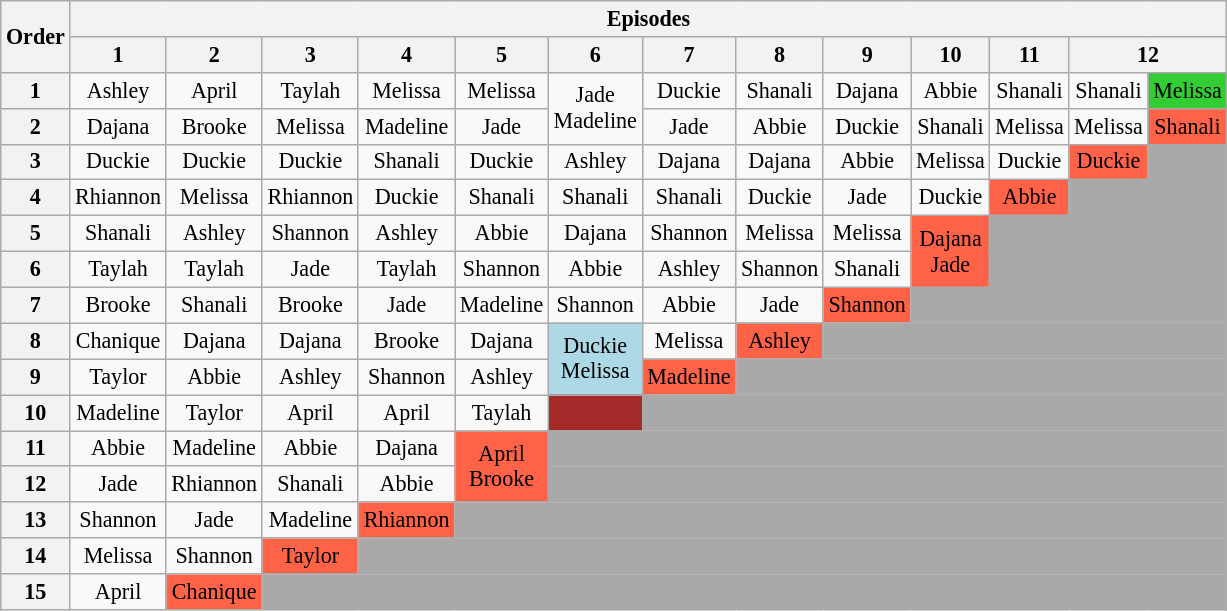<table class="wikitable" style="text-align:center; font-size:92%";>
<tr>
<th rowspan=2>Order</th>
<th colspan="13">Episodes</th>
</tr>
<tr>
<th>1</th>
<th>2</th>
<th>3</th>
<th>4</th>
<th>5</th>
<th>6</th>
<th>7</th>
<th>8</th>
<th>9</th>
<th>10</th>
<th>11</th>
<th colspan="2">12</th>
</tr>
<tr>
<th>1</th>
<td>Ashley</td>
<td>April</td>
<td>Taylah</td>
<td>Melissa</td>
<td>Melissa</td>
<td rowspan="2">Jade<br>Madeline</td>
<td>Duckie</td>
<td>Shanali</td>
<td>Dajana</td>
<td>Abbie</td>
<td>Shanali</td>
<td>Shanali</td>
<td style="background:limegreen;">Melissa</td>
</tr>
<tr>
<th>2</th>
<td>Dajana</td>
<td>Brooke</td>
<td>Melissa</td>
<td>Madeline</td>
<td>Jade</td>
<td>Jade</td>
<td>Abbie</td>
<td>Duckie</td>
<td>Shanali</td>
<td>Melissa</td>
<td>Melissa</td>
<td style="background:tomato;">Shanali</td>
</tr>
<tr>
<th>3</th>
<td>Duckie</td>
<td>Duckie</td>
<td>Duckie</td>
<td>Shanali</td>
<td>Duckie</td>
<td>Ashley</td>
<td>Dajana</td>
<td>Dajana</td>
<td>Abbie</td>
<td>Melissa</td>
<td>Duckie</td>
<td style="background:tomato;">Duckie</td>
<td colspan="11" style="background:darkgray;"></td>
</tr>
<tr>
<th>4</th>
<td>Rhiannon</td>
<td>Melissa</td>
<td>Rhiannon</td>
<td>Duckie</td>
<td>Shanali</td>
<td>Shanali</td>
<td>Shanali</td>
<td>Duckie</td>
<td>Jade</td>
<td>Duckie</td>
<td style="background:tomato;">Abbie</td>
<td colspan="11" style="background:darkgray;"></td>
</tr>
<tr>
<th>5</th>
<td>Shanali</td>
<td>Ashley</td>
<td>Shannon</td>
<td>Ashley</td>
<td>Abbie</td>
<td>Dajana</td>
<td>Shannon</td>
<td>Melissa</td>
<td>Melissa</td>
<td rowspan="2" style="background:tomato;">Dajana<br>Jade</td>
<td style="background:darkgray;" colspan="11"></td>
</tr>
<tr>
<th>6</th>
<td>Taylah</td>
<td>Taylah</td>
<td>Jade</td>
<td>Taylah</td>
<td>Shannon</td>
<td>Abbie</td>
<td>Ashley</td>
<td>Shannon</td>
<td>Shanali</td>
<td colspan="11" style="background:darkgray;"></td>
</tr>
<tr>
<th>7</th>
<td>Brooke</td>
<td>Shanali</td>
<td>Brooke</td>
<td>Jade</td>
<td>Madeline</td>
<td>Shannon</td>
<td>Abbie</td>
<td>Jade</td>
<td style="background:tomato;">Shannon</td>
<td colspan="11" style="background:darkgray;"></td>
</tr>
<tr>
<th>8</th>
<td>Chanique</td>
<td>Dajana</td>
<td>Dajana</td>
<td>Brooke</td>
<td>Dajana</td>
<td rowspan="2" style="background:lightblue;">Duckie<br>Melissa</td>
<td>Melissa</td>
<td style="background:tomato;">Ashley</td>
<td style="background:darkgray;" colspan="11"></td>
</tr>
<tr>
<th>9</th>
<td>Taylor</td>
<td>Abbie</td>
<td>Ashley</td>
<td>Shannon</td>
<td>Ashley</td>
<td style="background:tomato;">Madeline</td>
<td colspan="11" style="background:darkgray;"></td>
</tr>
<tr>
<th>10</th>
<td>Madeline</td>
<td>Taylor</td>
<td>April</td>
<td>April</td>
<td>Taylah</td>
<td style="background:brown;"></td>
<td colspan="10" style="background:darkgray;"></td>
</tr>
<tr>
<th>11</th>
<td>Abbie</td>
<td>Madeline</td>
<td>Abbie</td>
<td>Dajana</td>
<td rowspan="2" style="background:tomato;">April<br>Brooke</td>
<td style="background:darkgray;" colspan="11"></td>
</tr>
<tr>
<th>12</th>
<td>Jade</td>
<td>Rhiannon</td>
<td>Shanali</td>
<td>Abbie</td>
<td colspan="11" style="background:darkgray;"></td>
</tr>
<tr>
<th>13</th>
<td>Shannon</td>
<td>Jade</td>
<td>Madeline</td>
<td style="background:tomato;">Rhiannon</td>
<td colspan="11" style="background:darkgray;"></td>
</tr>
<tr>
<th>14</th>
<td>Melissa</td>
<td>Shannon</td>
<td style="background:tomato;">Taylor</td>
<td style="background:darkgray;" colspan="12"></td>
</tr>
<tr>
<th>15</th>
<td>April</td>
<td style="background:tomato;">Chanique</td>
<td style="background:darkgray;" colspan="13"></td>
</tr>
</table>
